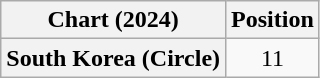<table class="wikitable plainrowheaders" style="text-align:center">
<tr>
<th scope="col">Chart (2024)</th>
<th scope="col">Position</th>
</tr>
<tr>
<th scope="row">South Korea (Circle)</th>
<td>11</td>
</tr>
</table>
